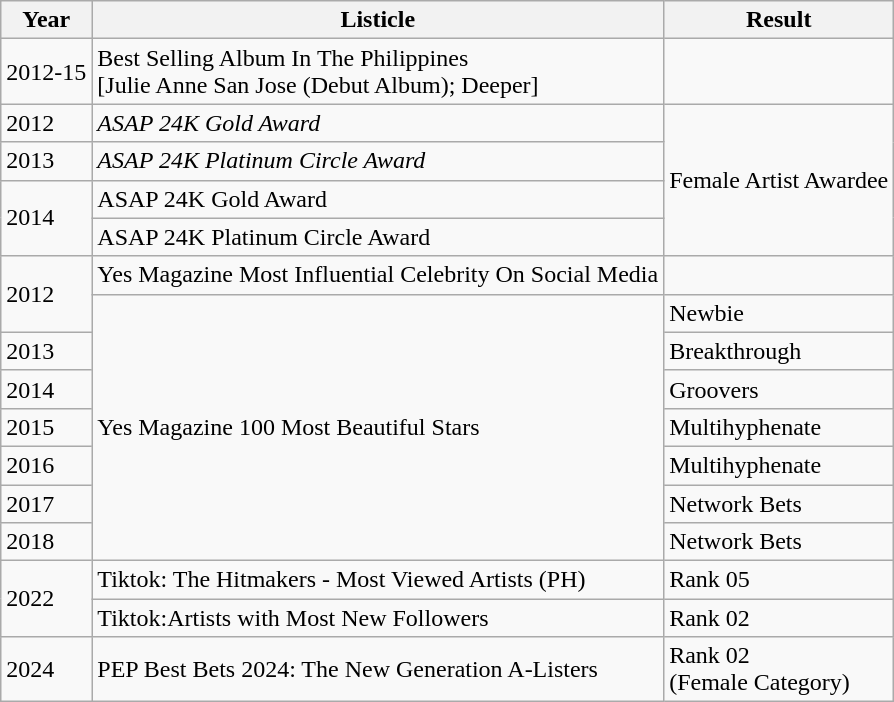<table class="wikitable">
<tr>
<th>Year</th>
<th>Listicle</th>
<th>Result</th>
</tr>
<tr>
<td>2012-15</td>
<td>Best Selling Album In The Philippines<br>[Julie Anne San Jose (Debut Album); Deeper]</td>
<td></td>
</tr>
<tr>
<td>2012</td>
<td><em>ASAP 24K Gold Award</em></td>
<td rowspan="4">Female Artist Awardee</td>
</tr>
<tr>
<td>2013</td>
<td><em>ASAP 24K Platinum Circle Award</em></td>
</tr>
<tr>
<td rowspan="2">2014</td>
<td>ASAP 24K Gold Award</td>
</tr>
<tr>
<td>ASAP 24K Platinum Circle Award</td>
</tr>
<tr>
<td rowspan="2">2012</td>
<td>Yes Magazine Most Influential Celebrity On Social Media</td>
<td></td>
</tr>
<tr>
<td rowspan="7">Yes Magazine 100 Most Beautiful Stars</td>
<td>Newbie</td>
</tr>
<tr>
<td>2013</td>
<td>Breakthrough</td>
</tr>
<tr>
<td>2014</td>
<td>Groovers</td>
</tr>
<tr>
<td>2015</td>
<td>Multihyphenate</td>
</tr>
<tr>
<td>2016</td>
<td>Multihyphenate</td>
</tr>
<tr>
<td>2017</td>
<td>Network Bets</td>
</tr>
<tr>
<td>2018</td>
<td>Network Bets</td>
</tr>
<tr>
<td rowspan="2">2022</td>
<td>Tiktok: The Hitmakers - Most Viewed Artists (PH)</td>
<td>Rank 05</td>
</tr>
<tr>
<td>Tiktok:Artists with Most New Followers</td>
<td>Rank 02</td>
</tr>
<tr>
<td>2024</td>
<td>PEP Best Bets 2024: The New Generation A-Listers</td>
<td>Rank 02<br>(Female Category)</td>
</tr>
</table>
